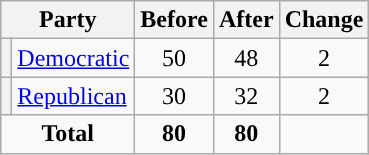<table class="wikitable" style="text-align:center;">
<tr>
<th colspan="2">Party</th>
<th>Before</th>
<th>After</th>
<th>Change</th>
</tr>
<tr>
<th style="background-color:"></th>
<td style="text-align:left;"><a href='#'>Democratic</a></td>
<td>50</td>
<td>48</td>
<td> 2</td>
</tr>
<tr>
<th style="background-color:"></th>
<td style="text-align:left;"><a href='#'>Republican</a></td>
<td>30</td>
<td>32</td>
<td> 2</td>
</tr>
<tr>
<td colspan="2"><strong>Total</strong></td>
<td><strong>80</strong></td>
<td><strong>80</strong></td>
</tr>
</table>
